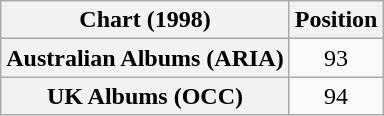<table class="wikitable sortable plainrowheaders" style="text-align:center">
<tr>
<th scope="col">Chart (1998)</th>
<th scope="col">Position</th>
</tr>
<tr>
<th scope="row">Australian Albums (ARIA)</th>
<td>93</td>
</tr>
<tr>
<th scope="row">UK Albums (OCC)</th>
<td>94</td>
</tr>
</table>
